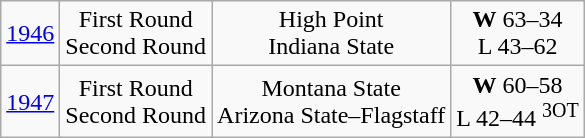<table class="wikitable">
<tr align="center">
<td><a href='#'>1946</a></td>
<td>First Round<br>Second Round</td>
<td>High Point<br>Indiana State</td>
<td><strong>W</strong> 63–34<br>L 43–62</td>
</tr>
<tr align="center">
<td><a href='#'>1947</a></td>
<td>First Round<br>Second Round</td>
<td>Montana State<br>Arizona State–Flagstaff</td>
<td><strong>W</strong> 60–58<br>L 42–44 <sup>3OT</sup></td>
</tr>
</table>
